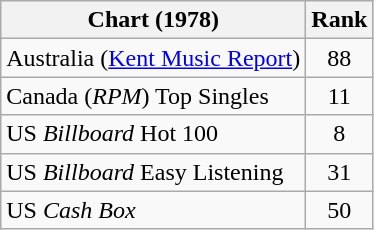<table class="wikitable sortable">
<tr>
<th>Chart (1978)</th>
<th>Rank</th>
</tr>
<tr>
<td>Australia (<a href='#'>Kent Music Report</a>)</td>
<td style="text-align:center;">88</td>
</tr>
<tr>
<td>Canada (<em>RPM</em>) Top Singles</td>
<td align="center">11</td>
</tr>
<tr>
<td>US <em>Billboard</em> Hot 100</td>
<td align="center">8</td>
</tr>
<tr>
<td>US <em>Billboard</em> Easy Listening</td>
<td align="center">31</td>
</tr>
<tr>
<td>US <em>Cash Box</em> </td>
<td align="center">50</td>
</tr>
</table>
